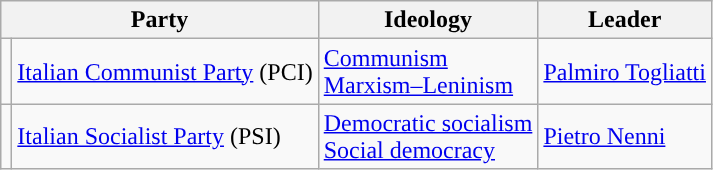<table class="wikitable" style="text-align:left">
<tr>
<th colspan=2>Party</th>
<th>Ideology</th>
<th>Leader</th>
</tr>
<tr>
<td style="background:"></td>
<td><a href='#'>Italian Communist Party</a> (PCI)</td>
<td><a href='#'>Communism</a><br><a href='#'>Marxism–Leninism</a></td>
<td><a href='#'>Palmiro Togliatti</a></td>
</tr>
<tr>
<td style="background:"></td>
<td><a href='#'>Italian Socialist Party</a> (PSI)</td>
<td><a href='#'>Democratic socialism</a><br><a href='#'>Social democracy</a></td>
<td><a href='#'>Pietro Nenni</a></td>
</tr>
</table>
